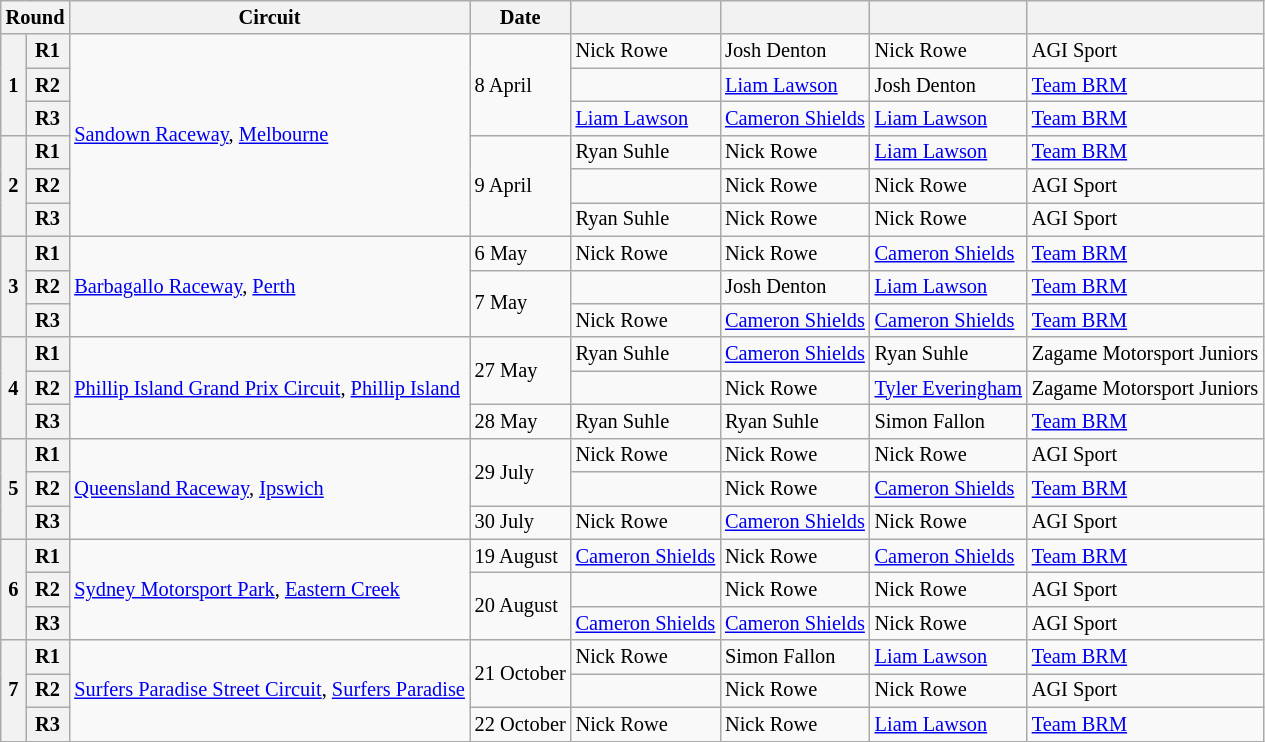<table class="wikitable" style="font-size: 85%">
<tr>
<th colspan=2>Round</th>
<th>Circuit</th>
<th>Date</th>
<th></th>
<th></th>
<th></th>
<th></th>
</tr>
<tr>
<th rowspan=3>1</th>
<th>R1</th>
<td rowspan=6><a href='#'>Sandown Raceway</a>, <a href='#'>Melbourne</a></td>
<td rowspan=3>8 April</td>
<td> Nick Rowe</td>
<td> Josh Denton</td>
<td> Nick Rowe</td>
<td>AGI Sport</td>
</tr>
<tr>
<th>R2</th>
<td></td>
<td> <a href='#'>Liam Lawson</a></td>
<td> Josh Denton</td>
<td><a href='#'>Team BRM</a></td>
</tr>
<tr>
<th>R3</th>
<td> <a href='#'>Liam Lawson</a></td>
<td> <a href='#'>Cameron Shields</a></td>
<td> <a href='#'>Liam Lawson</a></td>
<td><a href='#'>Team BRM</a></td>
</tr>
<tr>
<th rowspan=3>2</th>
<th>R1</th>
<td rowspan=3>9 April</td>
<td> Ryan Suhle</td>
<td> Nick Rowe</td>
<td> <a href='#'>Liam Lawson</a></td>
<td><a href='#'>Team BRM</a></td>
</tr>
<tr>
<th>R2</th>
<td></td>
<td> Nick Rowe</td>
<td> Nick Rowe</td>
<td>AGI Sport</td>
</tr>
<tr>
<th>R3</th>
<td> Ryan Suhle</td>
<td> Nick Rowe</td>
<td> Nick Rowe</td>
<td>AGI Sport</td>
</tr>
<tr>
<th rowspan=3>3</th>
<th>R1</th>
<td rowspan=3><a href='#'>Barbagallo Raceway</a>, <a href='#'>Perth</a></td>
<td>6 May</td>
<td> Nick Rowe</td>
<td> Nick Rowe</td>
<td> <a href='#'>Cameron Shields</a></td>
<td><a href='#'>Team BRM</a></td>
</tr>
<tr>
<th>R2</th>
<td rowspan=2>7 May</td>
<td></td>
<td> Josh Denton</td>
<td> <a href='#'>Liam Lawson</a></td>
<td><a href='#'>Team BRM</a></td>
</tr>
<tr>
<th>R3</th>
<td> Nick Rowe</td>
<td> <a href='#'>Cameron Shields</a></td>
<td> <a href='#'>Cameron Shields</a></td>
<td><a href='#'>Team BRM</a></td>
</tr>
<tr>
<th rowspan=3>4</th>
<th>R1</th>
<td rowspan=3><a href='#'>Phillip Island Grand Prix Circuit</a>, <a href='#'>Phillip Island</a></td>
<td rowspan=2>27 May</td>
<td> Ryan Suhle</td>
<td> <a href='#'>Cameron Shields</a></td>
<td> Ryan Suhle</td>
<td>Zagame Motorsport Juniors</td>
</tr>
<tr>
<th>R2</th>
<td></td>
<td> Nick Rowe</td>
<td> <a href='#'>Tyler Everingham</a></td>
<td>Zagame Motorsport Juniors</td>
</tr>
<tr>
<th>R3</th>
<td>28 May</td>
<td> Ryan Suhle</td>
<td> Ryan Suhle</td>
<td> Simon Fallon</td>
<td><a href='#'>Team BRM</a></td>
</tr>
<tr>
<th rowspan=3>5</th>
<th>R1</th>
<td rowspan=3><a href='#'>Queensland Raceway</a>, <a href='#'>Ipswich</a></td>
<td rowspan=2>29 July</td>
<td> Nick Rowe</td>
<td> Nick Rowe</td>
<td> Nick Rowe</td>
<td>AGI Sport</td>
</tr>
<tr>
<th>R2</th>
<td></td>
<td> Nick Rowe</td>
<td> <a href='#'>Cameron Shields</a></td>
<td><a href='#'>Team BRM</a></td>
</tr>
<tr>
<th>R3</th>
<td>30 July</td>
<td> Nick Rowe</td>
<td> <a href='#'>Cameron Shields</a></td>
<td> Nick Rowe</td>
<td>AGI Sport</td>
</tr>
<tr>
<th rowspan=3>6</th>
<th>R1</th>
<td rowspan=3><a href='#'>Sydney Motorsport Park</a>, <a href='#'>Eastern Creek</a></td>
<td>19 August</td>
<td> <a href='#'>Cameron Shields</a></td>
<td> Nick Rowe</td>
<td> <a href='#'>Cameron Shields</a></td>
<td><a href='#'>Team BRM</a></td>
</tr>
<tr>
<th>R2</th>
<td rowspan=2>20 August</td>
<td></td>
<td> Nick Rowe</td>
<td> Nick Rowe</td>
<td>AGI Sport</td>
</tr>
<tr>
<th>R3</th>
<td> <a href='#'>Cameron Shields</a></td>
<td> <a href='#'>Cameron Shields</a></td>
<td> Nick Rowe</td>
<td>AGI Sport</td>
</tr>
<tr>
<th rowspan=3>7</th>
<th>R1</th>
<td rowspan=3><a href='#'>Surfers Paradise Street Circuit</a>, <a href='#'>Surfers Paradise</a></td>
<td rowspan=2>21 October</td>
<td> Nick Rowe</td>
<td> Simon Fallon</td>
<td> <a href='#'>Liam Lawson</a></td>
<td><a href='#'>Team BRM</a></td>
</tr>
<tr>
<th>R2</th>
<td></td>
<td> Nick Rowe</td>
<td> Nick Rowe</td>
<td>AGI Sport</td>
</tr>
<tr>
<th>R3</th>
<td>22 October</td>
<td> Nick Rowe</td>
<td> Nick Rowe</td>
<td> <a href='#'>Liam Lawson</a></td>
<td><a href='#'>Team BRM</a></td>
</tr>
</table>
